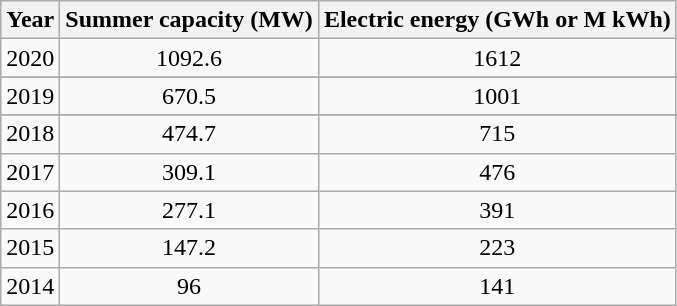<table class="wikitable" style="text-align:center">
<tr>
<th>Year</th>
<th>Summer capacity (MW)</th>
<th>Electric energy (GWh or M kWh)</th>
</tr>
<tr !>
<td>2020</td>
<td>1092.6</td>
<td>1612</td>
</tr>
<tr>
</tr>
<tr !>
<td>2019</td>
<td>670.5</td>
<td>1001</td>
</tr>
<tr>
</tr>
<tr !>
<td>2018</td>
<td>474.7</td>
<td>715</td>
</tr>
<tr>
<td>2017</td>
<td>309.1</td>
<td>476</td>
</tr>
<tr>
<td>2016</td>
<td>277.1</td>
<td>391</td>
</tr>
<tr>
<td>2015</td>
<td>147.2</td>
<td>223</td>
</tr>
<tr>
<td>2014</td>
<td>96</td>
<td>141</td>
</tr>
</table>
